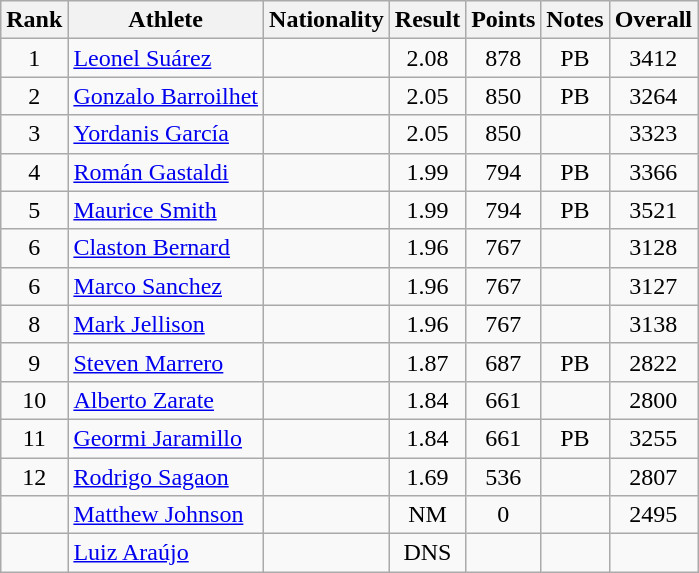<table class="wikitable sortable" style="text-align:center">
<tr>
<th>Rank</th>
<th>Athlete</th>
<th>Nationality</th>
<th>Result</th>
<th>Points</th>
<th>Notes</th>
<th>Overall</th>
</tr>
<tr>
<td>1</td>
<td align=left><a href='#'>Leonel Suárez</a></td>
<td align=left></td>
<td>2.08</td>
<td>878</td>
<td>PB</td>
<td>3412</td>
</tr>
<tr>
<td>2</td>
<td align=left><a href='#'>Gonzalo Barroilhet</a></td>
<td align=left></td>
<td>2.05</td>
<td>850</td>
<td>PB</td>
<td>3264</td>
</tr>
<tr>
<td>3</td>
<td align=left><a href='#'>Yordanis García</a></td>
<td align=left></td>
<td>2.05</td>
<td>850</td>
<td></td>
<td>3323</td>
</tr>
<tr>
<td>4</td>
<td align=left><a href='#'>Román Gastaldi</a></td>
<td align=left></td>
<td>1.99</td>
<td>794</td>
<td>PB</td>
<td>3366</td>
</tr>
<tr>
<td>5</td>
<td align=left><a href='#'>Maurice Smith</a></td>
<td align=left></td>
<td>1.99</td>
<td>794</td>
<td>PB</td>
<td>3521</td>
</tr>
<tr>
<td>6</td>
<td align=left><a href='#'>Claston Bernard</a></td>
<td align=left></td>
<td>1.96</td>
<td>767</td>
<td></td>
<td>3128</td>
</tr>
<tr>
<td>6</td>
<td align=left><a href='#'>Marco Sanchez</a></td>
<td align=left></td>
<td>1.96</td>
<td>767</td>
<td></td>
<td>3127</td>
</tr>
<tr>
<td>8</td>
<td align=left><a href='#'>Mark Jellison</a></td>
<td align=left></td>
<td>1.96</td>
<td>767</td>
<td></td>
<td>3138</td>
</tr>
<tr>
<td>9</td>
<td align=left><a href='#'>Steven Marrero</a></td>
<td align=left></td>
<td>1.87</td>
<td>687</td>
<td>PB</td>
<td>2822</td>
</tr>
<tr>
<td>10</td>
<td align=left><a href='#'>Alberto Zarate</a></td>
<td align=left></td>
<td>1.84</td>
<td>661</td>
<td></td>
<td>2800</td>
</tr>
<tr>
<td>11</td>
<td align=left><a href='#'>Geormi Jaramillo</a></td>
<td align=left></td>
<td>1.84</td>
<td>661</td>
<td>PB</td>
<td>3255</td>
</tr>
<tr>
<td>12</td>
<td align=left><a href='#'>Rodrigo Sagaon</a></td>
<td align=left></td>
<td>1.69</td>
<td>536</td>
<td></td>
<td>2807</td>
</tr>
<tr>
<td></td>
<td align=left><a href='#'>Matthew Johnson</a></td>
<td align=left></td>
<td>NM</td>
<td>0</td>
<td></td>
<td>2495</td>
</tr>
<tr>
<td></td>
<td align=left><a href='#'>Luiz Araújo</a></td>
<td align=left></td>
<td>DNS</td>
<td></td>
<td></td>
<td></td>
</tr>
</table>
